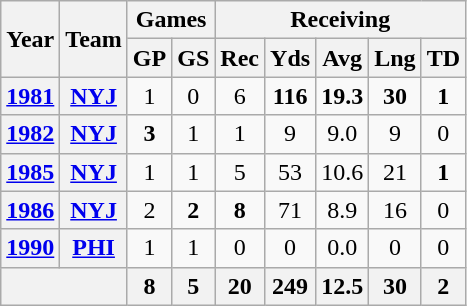<table class="wikitable" style="text-align:center">
<tr>
<th rowspan="2">Year</th>
<th rowspan="2">Team</th>
<th colspan="2">Games</th>
<th colspan="5">Receiving</th>
</tr>
<tr>
<th>GP</th>
<th>GS</th>
<th>Rec</th>
<th>Yds</th>
<th>Avg</th>
<th>Lng</th>
<th>TD</th>
</tr>
<tr>
<th><a href='#'>1981</a></th>
<th><a href='#'>NYJ</a></th>
<td>1</td>
<td>0</td>
<td>6</td>
<td><strong>116</strong></td>
<td><strong>19.3</strong></td>
<td><strong>30</strong></td>
<td><strong>1</strong></td>
</tr>
<tr>
<th><a href='#'>1982</a></th>
<th><a href='#'>NYJ</a></th>
<td><strong>3</strong></td>
<td>1</td>
<td>1</td>
<td>9</td>
<td>9.0</td>
<td>9</td>
<td>0</td>
</tr>
<tr>
<th><a href='#'>1985</a></th>
<th><a href='#'>NYJ</a></th>
<td>1</td>
<td>1</td>
<td>5</td>
<td>53</td>
<td>10.6</td>
<td>21</td>
<td><strong>1</strong></td>
</tr>
<tr>
<th><a href='#'>1986</a></th>
<th><a href='#'>NYJ</a></th>
<td>2</td>
<td><strong>2</strong></td>
<td><strong>8</strong></td>
<td>71</td>
<td>8.9</td>
<td>16</td>
<td>0</td>
</tr>
<tr>
<th><a href='#'>1990</a></th>
<th><a href='#'>PHI</a></th>
<td>1</td>
<td>1</td>
<td>0</td>
<td>0</td>
<td>0.0</td>
<td>0</td>
<td>0</td>
</tr>
<tr>
<th colspan="2"></th>
<th>8</th>
<th>5</th>
<th>20</th>
<th>249</th>
<th>12.5</th>
<th>30</th>
<th>2</th>
</tr>
</table>
